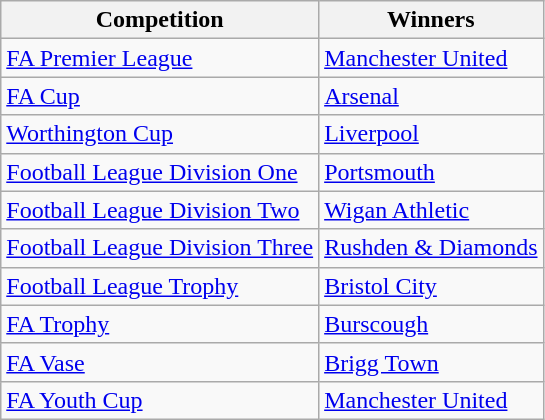<table class="wikitable">
<tr>
<th>Competition</th>
<th>Winners</th>
</tr>
<tr>
<td><a href='#'>FA Premier League</a></td>
<td><a href='#'>Manchester United</a></td>
</tr>
<tr>
<td><a href='#'>FA Cup</a></td>
<td><a href='#'>Arsenal</a></td>
</tr>
<tr>
<td><a href='#'>Worthington Cup</a></td>
<td><a href='#'>Liverpool</a></td>
</tr>
<tr>
<td><a href='#'>Football League Division One</a></td>
<td><a href='#'>Portsmouth</a></td>
</tr>
<tr>
<td><a href='#'>Football League Division Two</a></td>
<td><a href='#'>Wigan Athletic</a></td>
</tr>
<tr>
<td><a href='#'>Football League Division Three</a></td>
<td><a href='#'>Rushden & Diamonds</a></td>
</tr>
<tr>
<td><a href='#'>Football League Trophy</a></td>
<td><a href='#'>Bristol City</a></td>
</tr>
<tr>
<td><a href='#'>FA Trophy</a></td>
<td><a href='#'>Burscough</a></td>
</tr>
<tr>
<td><a href='#'>FA Vase</a></td>
<td><a href='#'>Brigg Town</a></td>
</tr>
<tr>
<td><a href='#'>FA Youth Cup</a></td>
<td><a href='#'>Manchester United</a></td>
</tr>
</table>
